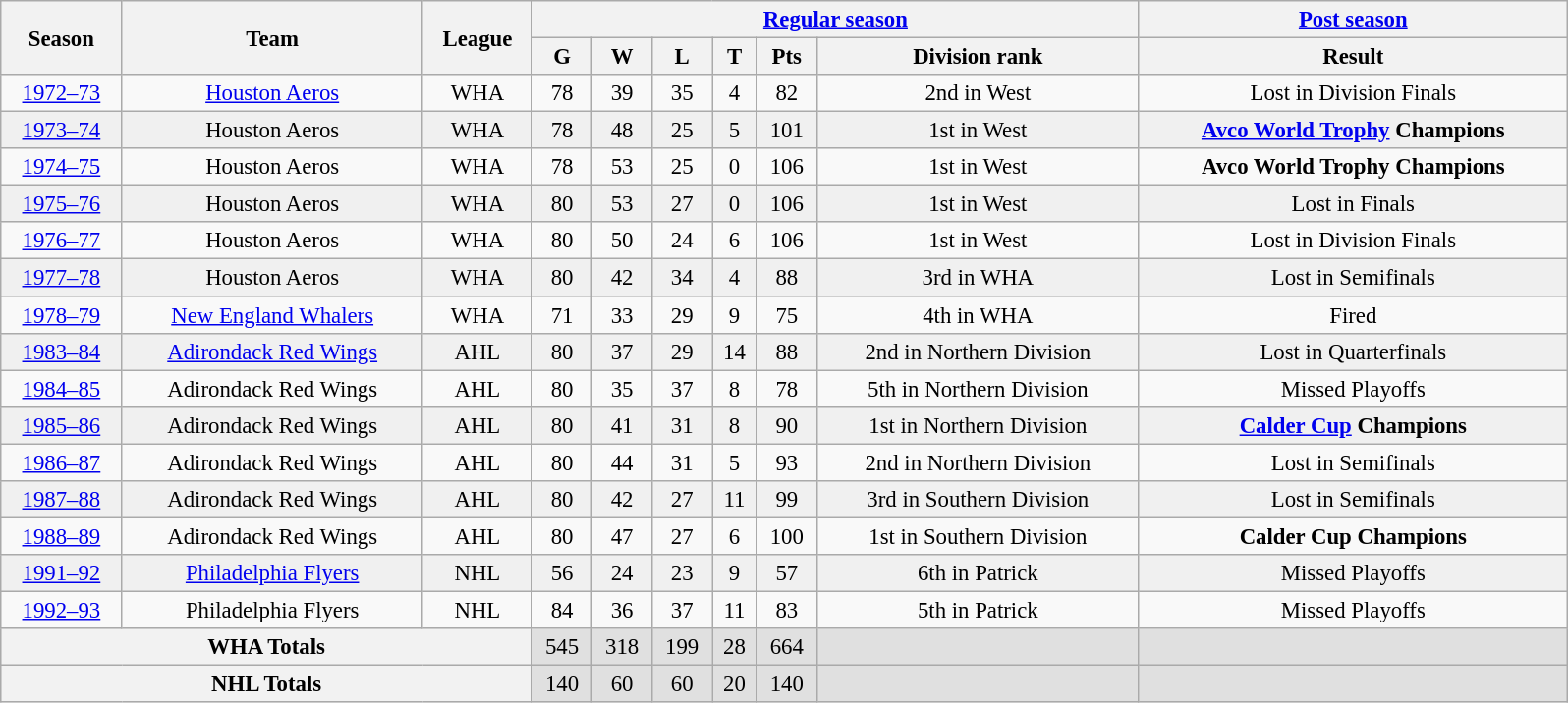<table class="wikitable" style="font-size: 95%; text-align:center; width:70em;">
<tr>
<th rowspan="2">Season</th>
<th rowspan="2">Team</th>
<th rowspan="2">League</th>
<th colspan="6"><a href='#'>Regular season</a></th>
<th colspan="1"><a href='#'>Post season</a></th>
</tr>
<tr>
<th>G</th>
<th>W</th>
<th>L</th>
<th>T</th>
<th>Pts</th>
<th>Division rank</th>
<th>Result</th>
</tr>
<tr>
<td><a href='#'>1972–73</a></td>
<td><a href='#'>Houston Aeros</a></td>
<td>WHA</td>
<td>78</td>
<td>39</td>
<td>35</td>
<td>4</td>
<td>82</td>
<td>2nd in West</td>
<td>Lost in Division Finals</td>
</tr>
<tr bgcolor="#f0f0f0">
<td><a href='#'>1973–74</a></td>
<td>Houston Aeros</td>
<td>WHA</td>
<td>78</td>
<td>48</td>
<td>25</td>
<td>5</td>
<td>101</td>
<td>1st in West</td>
<td><strong><a href='#'>Avco World Trophy</a> Champions</strong></td>
</tr>
<tr>
<td><a href='#'>1974–75</a></td>
<td>Houston Aeros</td>
<td>WHA</td>
<td>78</td>
<td>53</td>
<td>25</td>
<td>0</td>
<td>106</td>
<td>1st in West</td>
<td><strong>Avco World Trophy Champions</strong></td>
</tr>
<tr bgcolor="#f0f0f0">
<td><a href='#'>1975–76</a></td>
<td>Houston Aeros</td>
<td>WHA</td>
<td>80</td>
<td>53</td>
<td>27</td>
<td>0</td>
<td>106</td>
<td>1st in West</td>
<td>Lost in Finals</td>
</tr>
<tr>
<td><a href='#'>1976–77</a></td>
<td>Houston Aeros</td>
<td>WHA</td>
<td>80</td>
<td>50</td>
<td>24</td>
<td>6</td>
<td>106</td>
<td>1st in West</td>
<td>Lost in Division Finals</td>
</tr>
<tr bgcolor="#f0f0f0">
<td><a href='#'>1977–78</a></td>
<td>Houston Aeros</td>
<td>WHA</td>
<td>80</td>
<td>42</td>
<td>34</td>
<td>4</td>
<td>88</td>
<td>3rd in WHA</td>
<td>Lost in Semifinals</td>
</tr>
<tr>
<td><a href='#'>1978–79</a></td>
<td><a href='#'>New England Whalers</a></td>
<td>WHA</td>
<td>71</td>
<td>33</td>
<td>29</td>
<td>9</td>
<td>75</td>
<td>4th in WHA</td>
<td>Fired</td>
</tr>
<tr bgcolor="#f0f0f0">
<td><a href='#'>1983–84</a></td>
<td><a href='#'>Adirondack Red Wings</a></td>
<td>AHL</td>
<td>80</td>
<td>37</td>
<td>29</td>
<td>14</td>
<td>88</td>
<td>2nd in Northern Division</td>
<td>Lost in Quarterfinals</td>
</tr>
<tr>
<td><a href='#'>1984–85</a></td>
<td>Adirondack Red Wings</td>
<td>AHL</td>
<td>80</td>
<td>35</td>
<td>37</td>
<td>8</td>
<td>78</td>
<td>5th in Northern Division</td>
<td>Missed Playoffs</td>
</tr>
<tr bgcolor="#f0f0f0">
<td><a href='#'>1985–86</a></td>
<td>Adirondack Red Wings</td>
<td>AHL</td>
<td>80</td>
<td>41</td>
<td>31</td>
<td>8</td>
<td>90</td>
<td>1st in Northern Division</td>
<td><strong><a href='#'>Calder Cup</a> Champions</strong></td>
</tr>
<tr>
<td><a href='#'>1986–87</a></td>
<td>Adirondack Red Wings</td>
<td>AHL</td>
<td>80</td>
<td>44</td>
<td>31</td>
<td>5</td>
<td>93</td>
<td>2nd in Northern Division</td>
<td>Lost in Semifinals</td>
</tr>
<tr bgcolor="#f0f0f0">
<td><a href='#'>1987–88</a></td>
<td>Adirondack Red Wings</td>
<td>AHL</td>
<td>80</td>
<td>42</td>
<td>27</td>
<td>11</td>
<td>99</td>
<td>3rd in Southern Division</td>
<td>Lost in Semifinals</td>
</tr>
<tr>
<td><a href='#'>1988–89</a></td>
<td>Adirondack Red Wings</td>
<td>AHL</td>
<td>80</td>
<td>47</td>
<td>27</td>
<td>6</td>
<td>100</td>
<td>1st in Southern Division</td>
<td><strong>Calder Cup Champions</strong></td>
</tr>
<tr bgcolor="#f0f0f0">
<td><a href='#'>1991–92</a></td>
<td><a href='#'>Philadelphia Flyers</a></td>
<td>NHL</td>
<td>56</td>
<td>24</td>
<td>23</td>
<td>9</td>
<td>57</td>
<td>6th in Patrick</td>
<td>Missed Playoffs</td>
</tr>
<tr>
<td><a href='#'>1992–93</a></td>
<td>Philadelphia Flyers</td>
<td>NHL</td>
<td>84</td>
<td>36</td>
<td>37</td>
<td>11</td>
<td>83</td>
<td>5th in Patrick</td>
<td>Missed Playoffs</td>
</tr>
<tr bgcolor="#e0e0e0">
<th colspan="3">WHA Totals</th>
<td>545</td>
<td>318</td>
<td>199</td>
<td>28</td>
<td>664</td>
<td></td>
<td></td>
</tr>
<tr bgcolor="#e0e0e0">
<th colspan="3">NHL Totals</th>
<td>140</td>
<td>60</td>
<td>60</td>
<td>20</td>
<td>140</td>
<td></td>
<td></td>
</tr>
</table>
